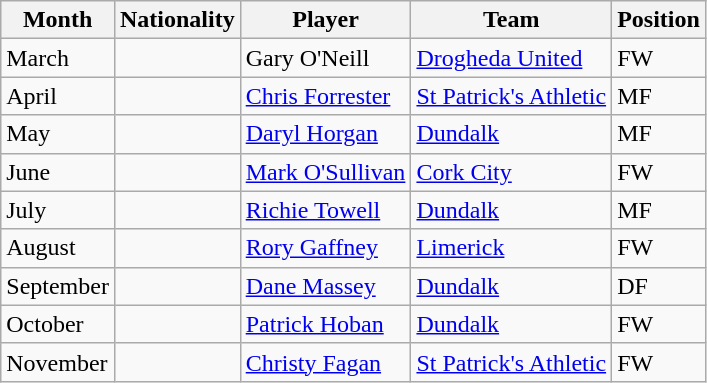<table class="wikitable sortable">
<tr>
<th>Month</th>
<th>Nationality</th>
<th>Player</th>
<th>Team</th>
<th>Position</th>
</tr>
<tr>
<td>March</td>
<td></td>
<td>Gary O'Neill</td>
<td><a href='#'>Drogheda United</a></td>
<td>FW</td>
</tr>
<tr>
<td>April</td>
<td></td>
<td><a href='#'>Chris Forrester</a></td>
<td><a href='#'>St Patrick's Athletic</a></td>
<td>MF</td>
</tr>
<tr>
<td>May</td>
<td></td>
<td><a href='#'>Daryl Horgan</a></td>
<td><a href='#'>Dundalk</a></td>
<td>MF</td>
</tr>
<tr>
<td>June</td>
<td></td>
<td><a href='#'>Mark O'Sullivan</a></td>
<td><a href='#'>Cork City</a></td>
<td>FW</td>
</tr>
<tr>
<td>July</td>
<td></td>
<td><a href='#'>Richie Towell</a></td>
<td><a href='#'>Dundalk</a></td>
<td>MF</td>
</tr>
<tr>
<td>August</td>
<td></td>
<td><a href='#'>Rory Gaffney</a></td>
<td><a href='#'>Limerick</a></td>
<td>FW</td>
</tr>
<tr>
<td>September</td>
<td></td>
<td><a href='#'>Dane Massey</a></td>
<td><a href='#'>Dundalk</a></td>
<td>DF</td>
</tr>
<tr>
<td>October</td>
<td></td>
<td><a href='#'>Patrick Hoban</a></td>
<td><a href='#'>Dundalk</a></td>
<td>FW</td>
</tr>
<tr>
<td>November</td>
<td></td>
<td><a href='#'>Christy Fagan</a></td>
<td><a href='#'>St Patrick's Athletic</a></td>
<td>FW</td>
</tr>
</table>
